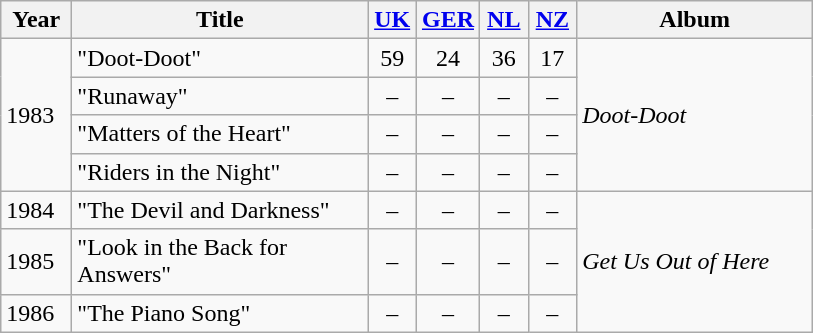<table class="wikitable">
<tr>
<th width="40">Year</th>
<th style="width:190px;">Title</th>
<th width="25"><a href='#'>UK</a><br></th>
<th width="25"><a href='#'>GER</a><br></th>
<th width="25"><a href='#'>NL</a><br></th>
<th width="25"><a href='#'>NZ</a><br></th>
<th style="width:150px;">Album</th>
</tr>
<tr>
<td rowspan="4">1983</td>
<td>"Doot-Doot"</td>
<td style="text-align:center;">59</td>
<td style="text-align:center;">24</td>
<td style="text-align:center;">36</td>
<td style="text-align:center;">17</td>
<td rowspan="4"><em>Doot-Doot</em></td>
</tr>
<tr>
<td>"Runaway"</td>
<td style="text-align:center;">–</td>
<td style="text-align:center;">–</td>
<td style="text-align:center;">–</td>
<td style="text-align:center;">–</td>
</tr>
<tr>
<td>"Matters of the Heart"</td>
<td style="text-align:center;">–</td>
<td style="text-align:center;">–</td>
<td style="text-align:center;">–</td>
<td style="text-align:center;">–</td>
</tr>
<tr>
<td>"Riders in the Night"</td>
<td style="text-align:center;">–</td>
<td style="text-align:center;">–</td>
<td style="text-align:center;">–</td>
<td style="text-align:center;">–</td>
</tr>
<tr>
<td>1984</td>
<td>"The Devil and Darkness"</td>
<td style="text-align:center;">–</td>
<td style="text-align:center;">–</td>
<td style="text-align:center;">–</td>
<td style="text-align:center;">–</td>
<td rowspan="3"><em>Get Us Out of Here</em></td>
</tr>
<tr>
<td>1985</td>
<td>"Look in the Back for Answers"</td>
<td style="text-align:center;">–</td>
<td style="text-align:center;">–</td>
<td style="text-align:center;">–</td>
<td style="text-align:center;">–</td>
</tr>
<tr>
<td>1986</td>
<td>"The Piano Song"</td>
<td style="text-align:center;">–</td>
<td style="text-align:center;">–</td>
<td style="text-align:center;">–</td>
<td style="text-align:center;">–</td>
</tr>
</table>
